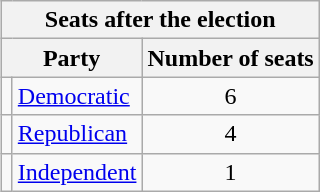<table class=wikitable style="float:right; margin-left:1em">
<tr>
<th colspan = 6><span>Seats after the election</span></th>
</tr>
<tr>
<th colspan = 2><span>Party</span></th>
<th><span>Number of seats</span></th>
</tr>
<tr>
<td></td>
<td><span><a href='#'>Democratic</a></span></td>
<td style="text-align:center;"><span>6</span></td>
</tr>
<tr>
<td></td>
<td><span><a href='#'>Republican</a></span></td>
<td style="text-align:center;"><span>4</span></td>
</tr>
<tr>
<td></td>
<td><span><a href='#'>Independent</a></span></td>
<td style="text-align:center;"><span>1</span></td>
</tr>
</table>
